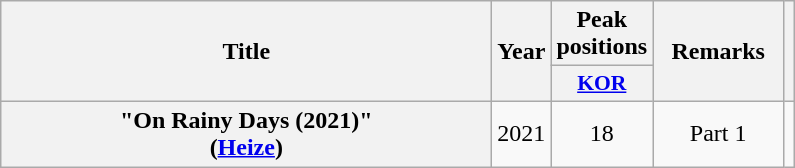<table class="wikitable plainrowheaders" style="text-align:center;">
<tr>
<th scope="col" rowspan="2" style="width:20em;">Title</th>
<th scope="col" rowspan="2" style="width:2em;">Year</th>
<th scope="col">Peak<br>positions</th>
<th scope="col" rowspan="2" style="width:5em;">Remarks</th>
<th rowspan="2"></th>
</tr>
<tr>
<th scope="col" style="width:2.5em;font-size:90%;"><a href='#'>KOR</a><br></th>
</tr>
<tr>
<th scope="row">"On Rainy Days (2021)" <br>(<a href='#'>Heize</a>)</th>
<td>2021</td>
<td>18</td>
<td>Part 1</td>
<td></td>
</tr>
</table>
